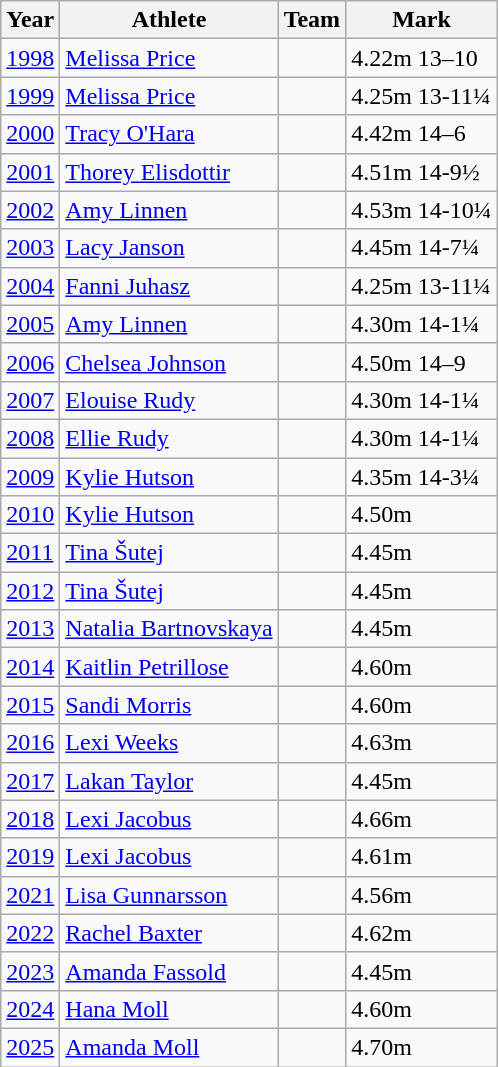<table class="wikitable sortable">
<tr>
<th>Year</th>
<th>Athlete</th>
<th>Team</th>
<th>Mark</th>
</tr>
<tr>
<td><a href='#'>1998</a></td>
<td><a href='#'>Melissa Price</a></td>
<td></td>
<td>4.22m 13–10</td>
</tr>
<tr>
<td><a href='#'>1999</a></td>
<td><a href='#'>Melissa Price</a></td>
<td></td>
<td>4.25m 13-11¼</td>
</tr>
<tr>
<td><a href='#'>2000</a></td>
<td><a href='#'>Tracy O'Hara</a></td>
<td></td>
<td>4.42m 14–6</td>
</tr>
<tr>
<td><a href='#'>2001</a></td>
<td><a href='#'>Thorey Elisdottir</a></td>
<td></td>
<td>4.51m 14-9½</td>
</tr>
<tr>
<td><a href='#'>2002</a></td>
<td><a href='#'>Amy Linnen</a></td>
<td></td>
<td>4.53m 14-10¼</td>
</tr>
<tr>
<td><a href='#'>2003</a></td>
<td><a href='#'>Lacy Janson</a></td>
<td></td>
<td>4.45m 14-7¼</td>
</tr>
<tr>
<td><a href='#'>2004</a></td>
<td><a href='#'>Fanni Juhasz</a></td>
<td></td>
<td>4.25m 13-11¼</td>
</tr>
<tr>
<td><a href='#'>2005</a></td>
<td><a href='#'>Amy Linnen</a></td>
<td></td>
<td>4.30m 14-1¼</td>
</tr>
<tr>
<td><a href='#'>2006</a></td>
<td><a href='#'>Chelsea Johnson</a></td>
<td></td>
<td>4.50m 14–9</td>
</tr>
<tr>
<td><a href='#'>2007</a></td>
<td><a href='#'>Elouise Rudy</a></td>
<td></td>
<td>4.30m 14-1¼</td>
</tr>
<tr>
<td><a href='#'>2008</a></td>
<td><a href='#'>Ellie Rudy</a></td>
<td></td>
<td>4.30m 14-1¼</td>
</tr>
<tr>
<td><a href='#'>2009</a></td>
<td><a href='#'>Kylie Hutson</a></td>
<td></td>
<td>4.35m 14-3¼</td>
</tr>
<tr>
<td><a href='#'>2010</a></td>
<td><a href='#'>Kylie Hutson</a></td>
<td></td>
<td>4.50m</td>
</tr>
<tr>
<td><a href='#'>2011</a></td>
<td><a href='#'>Tina Šutej</a></td>
<td></td>
<td>4.45m</td>
</tr>
<tr>
<td><a href='#'>2012</a></td>
<td><a href='#'>Tina Šutej</a></td>
<td></td>
<td>4.45m</td>
</tr>
<tr>
<td><a href='#'>2013</a></td>
<td><a href='#'>Natalia Bartnovskaya</a></td>
<td></td>
<td>4.45m</td>
</tr>
<tr>
<td><a href='#'>2014</a></td>
<td><a href='#'>Kaitlin Petrillose</a></td>
<td></td>
<td>4.60m </td>
</tr>
<tr>
<td><a href='#'>2015</a></td>
<td><a href='#'>Sandi Morris</a></td>
<td></td>
<td>4.60m</td>
</tr>
<tr>
<td><a href='#'>2016</a></td>
<td><a href='#'>Lexi Weeks</a></td>
<td></td>
<td>4.63m</td>
</tr>
<tr>
<td><a href='#'>2017</a></td>
<td><a href='#'>Lakan Taylor</a></td>
<td></td>
<td>4.45m</td>
</tr>
<tr>
<td><a href='#'>2018</a></td>
<td><a href='#'>Lexi Jacobus</a></td>
<td></td>
<td>4.66m</td>
</tr>
<tr>
<td><a href='#'>2019</a></td>
<td><a href='#'>Lexi Jacobus</a></td>
<td></td>
<td>4.61m</td>
</tr>
<tr>
<td><a href='#'>2021</a></td>
<td><a href='#'>Lisa Gunnarsson</a></td>
<td></td>
<td>4.56m</td>
</tr>
<tr>
<td><a href='#'>2022</a></td>
<td><a href='#'>Rachel Baxter</a></td>
<td></td>
<td>4.62m</td>
</tr>
<tr>
<td><a href='#'>2023</a></td>
<td><a href='#'>Amanda Fassold</a></td>
<td></td>
<td>4.45m </td>
</tr>
<tr>
<td><a href='#'>2024</a></td>
<td><a href='#'>Hana Moll</a></td>
<td></td>
<td>4.60m</td>
</tr>
<tr>
<td><a href='#'>2025</a></td>
<td><a href='#'>Amanda Moll</a></td>
<td></td>
<td>4.70m</td>
</tr>
</table>
